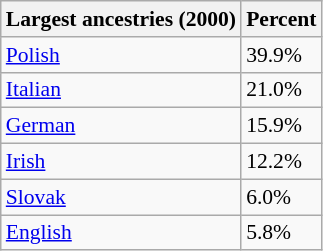<table class="wikitable sortable collapsible" style="font-size: 90%;">
<tr>
<th>Largest ancestries (2000)</th>
<th>Percent</th>
</tr>
<tr>
<td><a href='#'>Polish</a> </td>
<td>39.9%</td>
</tr>
<tr>
<td><a href='#'>Italian</a> </td>
<td>21.0%</td>
</tr>
<tr>
<td><a href='#'>German</a> </td>
<td>15.9%</td>
</tr>
<tr>
<td><a href='#'>Irish</a> </td>
<td>12.2%</td>
</tr>
<tr>
<td><a href='#'>Slovak</a> </td>
<td>6.0%</td>
</tr>
<tr>
<td><a href='#'>English</a> </td>
<td>5.8%</td>
</tr>
</table>
